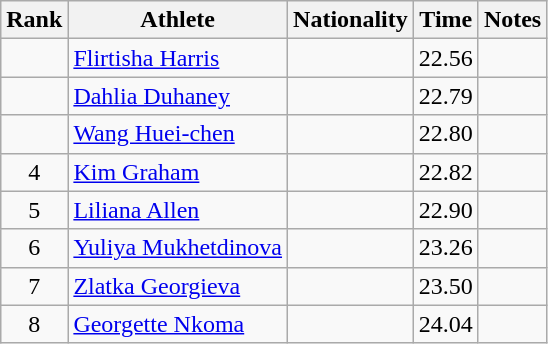<table class="wikitable sortable" style="text-align:center">
<tr>
<th>Rank</th>
<th>Athlete</th>
<th>Nationality</th>
<th>Time</th>
<th>Notes</th>
</tr>
<tr>
<td></td>
<td align=left><a href='#'>Flirtisha Harris</a></td>
<td align=left></td>
<td>22.56</td>
<td></td>
</tr>
<tr>
<td></td>
<td align=left><a href='#'>Dahlia Duhaney</a></td>
<td align=left></td>
<td>22.79</td>
<td></td>
</tr>
<tr>
<td></td>
<td align=left><a href='#'>Wang Huei-chen</a></td>
<td align=left></td>
<td>22.80</td>
<td></td>
</tr>
<tr>
<td>4</td>
<td align=left><a href='#'>Kim Graham</a></td>
<td align=left></td>
<td>22.82</td>
<td></td>
</tr>
<tr>
<td>5</td>
<td align=left><a href='#'>Liliana Allen</a></td>
<td align=left></td>
<td>22.90</td>
<td></td>
</tr>
<tr>
<td>6</td>
<td align=left><a href='#'>Yuliya Mukhetdinova</a></td>
<td align=left></td>
<td>23.26</td>
<td></td>
</tr>
<tr>
<td>7</td>
<td align=left><a href='#'>Zlatka Georgieva</a></td>
<td align=left></td>
<td>23.50</td>
<td></td>
</tr>
<tr>
<td>8</td>
<td align=left><a href='#'>Georgette Nkoma</a></td>
<td align=left></td>
<td>24.04</td>
<td></td>
</tr>
</table>
